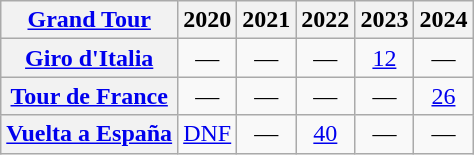<table class="wikitable plainrowheaders">
<tr>
<th scope="col"><a href='#'>Grand Tour</a></th>
<th scope="col">2020</th>
<th scope="col">2021</th>
<th scope="col">2022</th>
<th scope="col">2023</th>
<th scope="col">2024</th>
</tr>
<tr style="text-align:center;">
<th scope="row"> <a href='#'>Giro d'Italia</a></th>
<td>—</td>
<td>—</td>
<td>—</td>
<td><a href='#'>12</a></td>
<td>—</td>
</tr>
<tr style="text-align:center;">
<th scope="row"> <a href='#'>Tour de France</a></th>
<td>—</td>
<td>—</td>
<td>—</td>
<td>—</td>
<td><a href='#'>26</a></td>
</tr>
<tr style="text-align:center;">
<th scope="row"> <a href='#'>Vuelta a España</a></th>
<td><a href='#'>DNF</a></td>
<td>—</td>
<td><a href='#'>40</a></td>
<td>—</td>
<td>—</td>
</tr>
</table>
